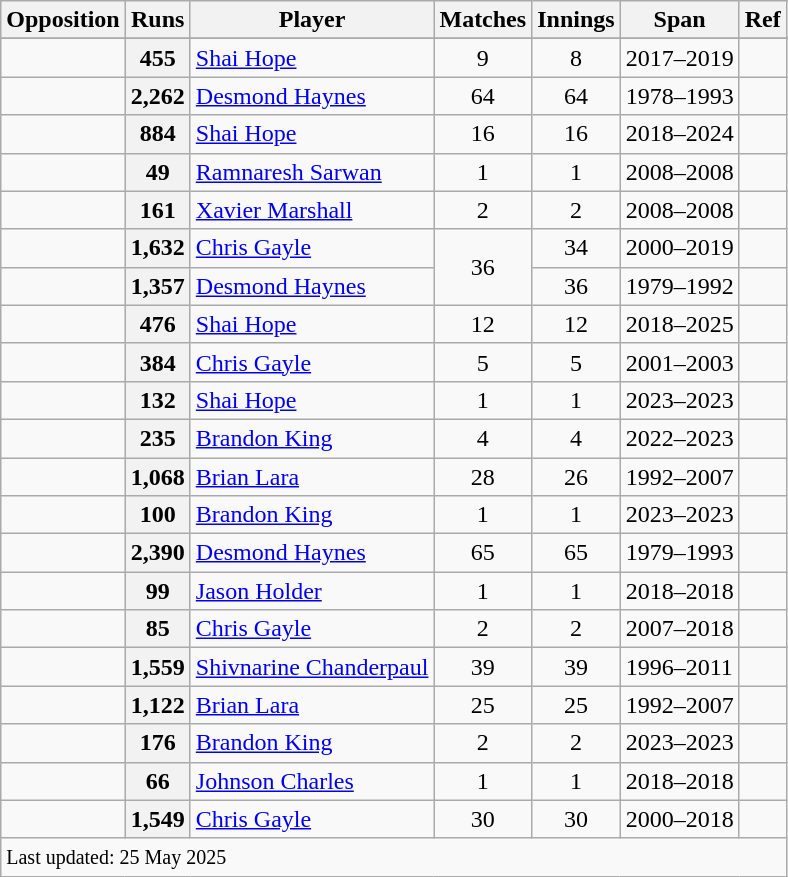<table class="wikitable plainrowheaders sortable">
<tr>
<th scope="col">Opposition</th>
<th scope="col">Runs</th>
<th scope="col">Player</th>
<th scope="col">Matches</th>
<th scope="col">Innings</th>
<th scope="col">Span</th>
<th scope="col">Ref</th>
</tr>
<tr>
</tr>
<tr>
<td></td>
<th scope=row style=text-align:center;>455</th>
<td><a href='#'>Shai Hope</a></td>
<td align="center">9</td>
<td align=center>8</td>
<td>2017–2019</td>
<td></td>
</tr>
<tr>
<td></td>
<th scope=row style=text-align:center;>2,262</th>
<td><a href='#'>Desmond Haynes</a></td>
<td align="center">64</td>
<td align="center">64</td>
<td>1978–1993</td>
<td></td>
</tr>
<tr>
<td></td>
<th scope=row style=text-align:center;>884</th>
<td><a href='#'>Shai Hope</a></td>
<td align="center">16</td>
<td align="center">16</td>
<td>2018–2024</td>
<td></td>
</tr>
<tr>
<td></td>
<th scope=row style=text-align:center;>49</th>
<td><a href='#'>Ramnaresh Sarwan</a></td>
<td align="center">1</td>
<td align=center>1</td>
<td>2008–2008</td>
<td></td>
</tr>
<tr>
<td></td>
<th scope=row style=text-align:center;>161</th>
<td><a href='#'>Xavier Marshall</a></td>
<td align="center">2</td>
<td align=center>2</td>
<td>2008–2008</td>
<td></td>
</tr>
<tr>
<td></td>
<th scope="row" style="text-align:center;">1,632</th>
<td><a href='#'>Chris Gayle</a></td>
<td align="center" rowspan=2>36</td>
<td align="center">34</td>
<td>2000–2019</td>
<td></td>
</tr>
<tr>
<td></td>
<th scope=row style=text-align:center;>1,357</th>
<td><a href='#'>Desmond Haynes</a></td>
<td align="center">36</td>
<td>1979–1992</td>
<td></td>
</tr>
<tr>
<td></td>
<th scope=row style=text-align:center;>476</th>
<td><a href='#'>Shai Hope</a></td>
<td align="center">12</td>
<td align="center">12</td>
<td>2018–2025</td>
<td></td>
</tr>
<tr>
<td></td>
<th scope=row style=text-align:center;>384</th>
<td><a href='#'>Chris Gayle</a></td>
<td align="center">5</td>
<td align="center">5</td>
<td>2001–2003</td>
<td></td>
</tr>
<tr>
<td></td>
<th scope=row style=text-align:center;>132</th>
<td><a href='#'>Shai Hope</a></td>
<td align="center">1</td>
<td align=center>1</td>
<td>2023–2023</td>
<td></td>
</tr>
<tr>
<td></td>
<th scope=row style=text-align:center;>235</th>
<td><a href='#'>Brandon King</a></td>
<td align="center">4</td>
<td align=center>4</td>
<td>2022–2023</td>
<td></td>
</tr>
<tr>
<td></td>
<th scope="row" style="text-align:center;">1,068</th>
<td><a href='#'>Brian Lara</a></td>
<td align="center">28</td>
<td align="center">26</td>
<td>1992–2007</td>
<td></td>
</tr>
<tr>
<td></td>
<th scope=row style=text-align:center;>100</th>
<td><a href='#'>Brandon King</a></td>
<td align="center">1</td>
<td align=center>1</td>
<td>2023–2023</td>
<td></td>
</tr>
<tr>
<td></td>
<th scope=row style=text-align:center;>2,390</th>
<td><a href='#'>Desmond Haynes</a></td>
<td align="center">65</td>
<td align="center">65</td>
<td>1979–1993</td>
<td></td>
</tr>
<tr>
<td></td>
<th scope=row style=text-align:center;>99</th>
<td><a href='#'>Jason Holder</a></td>
<td align="center">1</td>
<td align=center>1</td>
<td>2018–2018</td>
<td></td>
</tr>
<tr>
<td></td>
<th scope=row style=text-align:center;>85</th>
<td><a href='#'>Chris Gayle</a></td>
<td align="center">2</td>
<td align=center>2</td>
<td>2007–2018</td>
<td></td>
</tr>
<tr>
<td></td>
<th scope=row style=text-align:center;>1,559</th>
<td><a href='#'>Shivnarine Chanderpaul</a></td>
<td align="center">39</td>
<td align="center">39</td>
<td>1996–2011</td>
<td></td>
</tr>
<tr>
<td></td>
<th scope=row style=text-align:center;>1,122</th>
<td><a href='#'>Brian Lara</a></td>
<td align="center">25</td>
<td align="center">25</td>
<td>1992–2007</td>
<td></td>
</tr>
<tr>
<td></td>
<th scope=row style=text-align:center;>176</th>
<td><a href='#'>Brandon King</a></td>
<td align="center">2</td>
<td align="center">2</td>
<td>2023–2023</td>
<td></td>
</tr>
<tr>
<td></td>
<th scope="row" style="text-align:center;">66</th>
<td><a href='#'>Johnson Charles</a></td>
<td align="center">1</td>
<td align="center">1</td>
<td>2018–2018</td>
<td></td>
</tr>
<tr>
<td></td>
<th scope="row" style="text-align:center;">1,549</th>
<td><a href='#'>Chris Gayle</a></td>
<td align="center">30</td>
<td align=center>30</td>
<td>2000–2018</td>
<td></td>
</tr>
<tr>
<td colspan=7><small>Last updated: 25 May 2025</small></td>
</tr>
</table>
